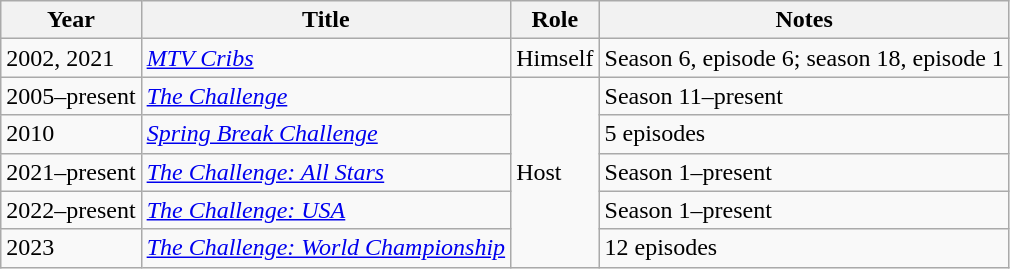<table class="wikitable sortable">
<tr>
<th>Year</th>
<th>Title</th>
<th>Role</th>
<th class="unsortable">Notes</th>
</tr>
<tr>
<td>2002, 2021</td>
<td><em><a href='#'>MTV Cribs</a></em></td>
<td>Himself</td>
<td>Season 6, episode 6; season 18, episode 1</td>
</tr>
<tr>
<td>2005–present</td>
<td><em><a href='#'>The Challenge</a></em></td>
<td rowspan="5">Host</td>
<td>Season 11–present</td>
</tr>
<tr>
<td>2010</td>
<td><em><a href='#'>Spring Break Challenge</a></em></td>
<td>5 episodes</td>
</tr>
<tr>
<td>2021–present</td>
<td><em><a href='#'>The Challenge: All Stars</a></em></td>
<td>Season 1–present</td>
</tr>
<tr>
<td>2022–present</td>
<td><em><a href='#'>The Challenge: USA</a></em></td>
<td>Season 1–present</td>
</tr>
<tr>
<td>2023</td>
<td><em><a href='#'>The Challenge: World Championship</a></em></td>
<td>12 episodes</td>
</tr>
</table>
